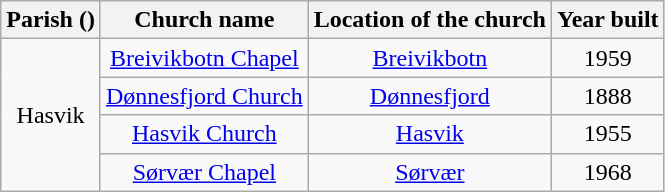<table class="wikitable" style="text-align:center">
<tr>
<th>Parish ()</th>
<th>Church name</th>
<th>Location of the church</th>
<th>Year built</th>
</tr>
<tr>
<td rowspan="4">Hasvik</td>
<td><a href='#'>Breivikbotn Chapel</a></td>
<td><a href='#'>Breivikbotn</a></td>
<td>1959</td>
</tr>
<tr>
<td><a href='#'>Dønnesfjord Church</a></td>
<td><a href='#'>Dønnesfjord</a></td>
<td>1888</td>
</tr>
<tr>
<td><a href='#'>Hasvik Church</a></td>
<td><a href='#'>Hasvik</a></td>
<td>1955</td>
</tr>
<tr>
<td><a href='#'>Sørvær Chapel</a></td>
<td><a href='#'>Sørvær</a></td>
<td>1968</td>
</tr>
</table>
